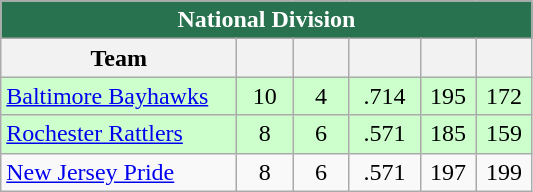<table class="wikitable" style="text-align:center">
<tr bgcolor="#28724F">
<td colspan=6 align=center style="color:white"><strong>National Division</strong></td>
</tr>
<tr>
<th width=150>Team</th>
<th width=30></th>
<th width=30></th>
<th width=40></th>
<th width=30></th>
<th width=30></th>
</tr>
<tr bgcolor="#ccffcc">
<td align="left"><a href='#'>Baltimore Bayhawks</a></td>
<td>10</td>
<td>4</td>
<td>.714</td>
<td>195</td>
<td>172</td>
</tr>
<tr bgcolor="#ccffcc">
<td align="left"><a href='#'>Rochester Rattlers</a></td>
<td>8</td>
<td>6</td>
<td>.571</td>
<td>185</td>
<td>159</td>
</tr>
<tr>
<td align="left"><a href='#'>New Jersey Pride</a></td>
<td>8</td>
<td>6</td>
<td>.571</td>
<td>197</td>
<td>199</td>
</tr>
</table>
